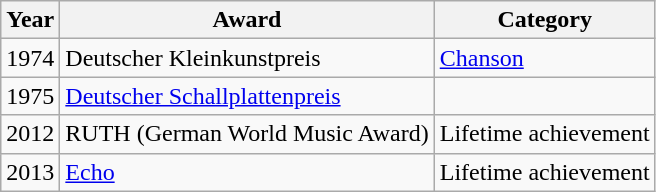<table class="wikitable">
<tr>
<th>Year</th>
<th>Award</th>
<th>Category</th>
</tr>
<tr>
<td>1974</td>
<td>Deutscher Kleinkunstpreis</td>
<td><a href='#'>Chanson</a></td>
</tr>
<tr>
<td>1975</td>
<td><a href='#'>Deutscher Schallplattenpreis</a></td>
<td></td>
</tr>
<tr>
<td>2012</td>
<td>RUTH (German World Music Award)</td>
<td>Lifetime achievement</td>
</tr>
<tr>
<td>2013</td>
<td><a href='#'>Echo</a></td>
<td>Lifetime achievement</td>
</tr>
</table>
